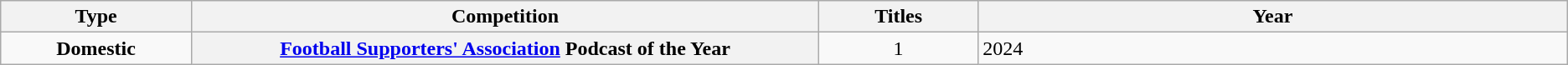<table class="wikitable plainrowheaders" style="text-align:center">
<tr>
<th style="width:1%">Type</th>
<th style="width:5%">Competition</th>
<th style="width:1%">Titles</th>
<th style="width:5%">Year</th>
</tr>
<tr>
<td rowspan="2"><strong>Domestic</strong></td>
<th scope="row"><a href='#'>Football Supporters' Association</a> Podcast of the Year</th>
<td>1</td>
<td align="left">2024</td>
</tr>
</table>
